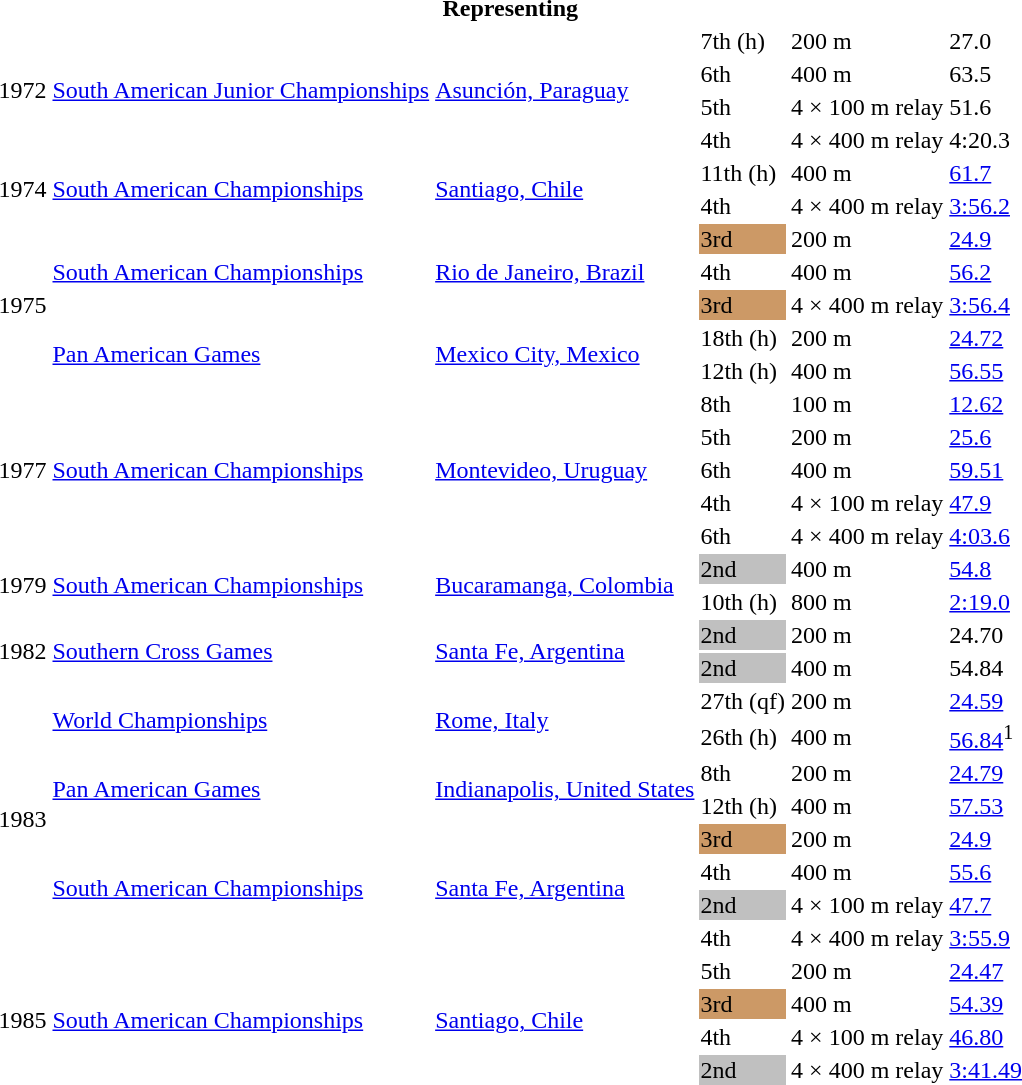<table>
<tr>
<th colspan="6">Representing </th>
</tr>
<tr>
<td rowspan=4>1972</td>
<td rowspan=4><a href='#'>South American Junior Championships</a></td>
<td rowspan=4><a href='#'>Asunción, Paraguay</a></td>
<td>7th (h)</td>
<td>200 m</td>
<td>27.0</td>
</tr>
<tr>
<td>6th</td>
<td>400 m</td>
<td>63.5</td>
</tr>
<tr>
<td>5th</td>
<td>4 × 100 m relay</td>
<td>51.6</td>
</tr>
<tr>
<td>4th</td>
<td>4 × 400 m relay</td>
<td>4:20.3</td>
</tr>
<tr>
<td rowspan=2>1974</td>
<td rowspan=2><a href='#'>South American Championships</a></td>
<td rowspan=2><a href='#'>Santiago, Chile</a></td>
<td>11th (h)</td>
<td>400 m</td>
<td><a href='#'>61.7</a></td>
</tr>
<tr>
<td>4th</td>
<td>4 × 400 m relay</td>
<td><a href='#'>3:56.2</a></td>
</tr>
<tr>
<td rowspan=5>1975</td>
<td rowspan=3><a href='#'>South American Championships</a></td>
<td rowspan=3><a href='#'>Rio de Janeiro, Brazil</a></td>
<td bgcolor=cc9966>3rd</td>
<td>200 m</td>
<td><a href='#'>24.9</a></td>
</tr>
<tr>
<td>4th</td>
<td>400 m</td>
<td><a href='#'>56.2</a></td>
</tr>
<tr>
<td bgcolor=cc9966>3rd</td>
<td>4 × 400 m relay</td>
<td><a href='#'>3:56.4</a></td>
</tr>
<tr>
<td rowspan=2><a href='#'>Pan American Games</a></td>
<td rowspan=2><a href='#'>Mexico City, Mexico</a></td>
<td>18th (h)</td>
<td>200 m</td>
<td><a href='#'>24.72</a></td>
</tr>
<tr>
<td>12th (h)</td>
<td>400 m</td>
<td><a href='#'>56.55</a></td>
</tr>
<tr>
<td rowspan=5>1977</td>
<td rowspan=5><a href='#'>South American Championships</a></td>
<td rowspan=5><a href='#'>Montevideo, Uruguay</a></td>
<td>8th</td>
<td>100 m</td>
<td><a href='#'>12.62</a></td>
</tr>
<tr>
<td>5th</td>
<td>200 m</td>
<td><a href='#'>25.6</a></td>
</tr>
<tr>
<td>6th</td>
<td>400 m</td>
<td><a href='#'>59.51</a></td>
</tr>
<tr>
<td>4th</td>
<td>4 × 100 m relay</td>
<td><a href='#'>47.9</a></td>
</tr>
<tr>
<td>6th</td>
<td>4 × 400 m relay</td>
<td><a href='#'>4:03.6</a></td>
</tr>
<tr>
<td rowspan=2>1979</td>
<td rowspan=2><a href='#'>South American Championships</a></td>
<td rowspan=2><a href='#'>Bucaramanga, Colombia</a></td>
<td bgcolor=silver>2nd</td>
<td>400 m</td>
<td><a href='#'>54.8</a></td>
</tr>
<tr>
<td>10th (h)</td>
<td>800 m</td>
<td><a href='#'>2:19.0</a></td>
</tr>
<tr>
<td rowspan=2>1982</td>
<td rowspan=2><a href='#'>Southern Cross Games</a></td>
<td rowspan=2><a href='#'>Santa Fe, Argentina</a></td>
<td bgcolor=silver>2nd</td>
<td>200 m</td>
<td>24.70</td>
</tr>
<tr>
<td bgcolor=silver>2nd</td>
<td>400 m</td>
<td>54.84</td>
</tr>
<tr>
<td rowspan=8>1983</td>
<td rowspan=2><a href='#'>World Championships</a></td>
<td rowspan=2><a href='#'>Rome, Italy</a></td>
<td>27th (qf)</td>
<td>200 m</td>
<td><a href='#'>24.59</a></td>
</tr>
<tr>
<td>26th (h)</td>
<td>400 m</td>
<td><a href='#'>56.84</a><sup>1</sup></td>
</tr>
<tr>
<td rowspan=2><a href='#'>Pan American Games</a></td>
<td rowspan=2><a href='#'>Indianapolis, United States</a></td>
<td>8th</td>
<td>200 m</td>
<td><a href='#'>24.79</a></td>
</tr>
<tr>
<td>12th (h)</td>
<td>400 m</td>
<td><a href='#'>57.53</a></td>
</tr>
<tr>
<td rowspan=4><a href='#'>South American Championships</a></td>
<td rowspan=4><a href='#'>Santa Fe, Argentina</a></td>
<td bgcolor=cc9966>3rd</td>
<td>200 m</td>
<td><a href='#'>24.9</a></td>
</tr>
<tr>
<td>4th</td>
<td>400 m</td>
<td><a href='#'>55.6</a></td>
</tr>
<tr>
<td bgcolor=silver>2nd</td>
<td>4 × 100 m relay</td>
<td><a href='#'>47.7</a></td>
</tr>
<tr>
<td>4th</td>
<td>4 × 400 m relay</td>
<td><a href='#'>3:55.9</a></td>
</tr>
<tr>
<td rowspan=4>1985</td>
<td rowspan=4><a href='#'>South American Championships</a></td>
<td rowspan=4><a href='#'>Santiago, Chile</a></td>
<td>5th</td>
<td>200 m</td>
<td><a href='#'>24.47</a></td>
</tr>
<tr>
<td bgcolor=cc9966>3rd</td>
<td>400 m</td>
<td><a href='#'>54.39</a></td>
</tr>
<tr>
<td>4th</td>
<td>4 × 100 m relay</td>
<td><a href='#'>46.80</a></td>
</tr>
<tr>
<td bgcolor=silver>2nd</td>
<td>4 × 400 m relay</td>
<td><a href='#'>3:41.49</a></td>
</tr>
</table>
